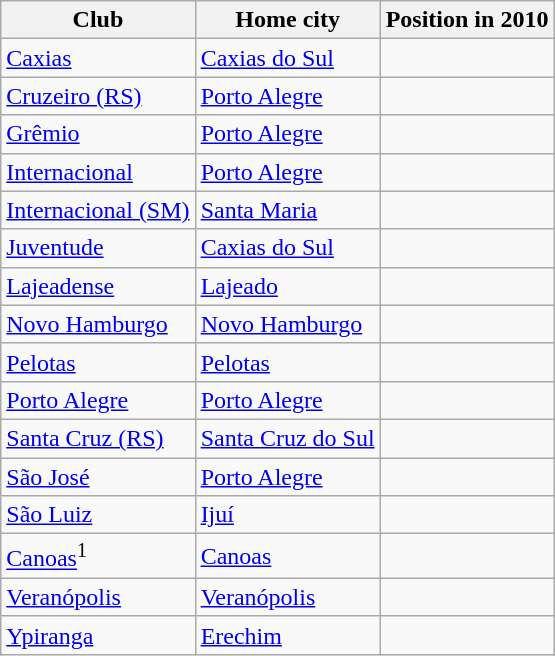<table class="wikitable sortable">
<tr>
<th>Club</th>
<th>Home city</th>
<th>Position in 2010</th>
</tr>
<tr>
<td><a href='#'>Caxias</a></td>
<td><a href='#'>Caxias do Sul</a></td>
<td></td>
</tr>
<tr>
<td><a href='#'>Cruzeiro (RS)</a></td>
<td><a href='#'>Porto Alegre</a></td>
<td></td>
</tr>
<tr>
<td><a href='#'>Grêmio</a></td>
<td><a href='#'>Porto Alegre</a></td>
<td></td>
</tr>
<tr>
<td><a href='#'>Internacional</a></td>
<td><a href='#'>Porto Alegre</a></td>
<td></td>
</tr>
<tr>
<td><a href='#'>Internacional (SM)</a></td>
<td><a href='#'>Santa Maria</a></td>
<td></td>
</tr>
<tr>
<td><a href='#'>Juventude</a></td>
<td><a href='#'>Caxias do Sul</a></td>
<td></td>
</tr>
<tr>
<td><a href='#'>Lajeadense</a></td>
<td><a href='#'>Lajeado</a></td>
<td></td>
</tr>
<tr>
<td><a href='#'>Novo Hamburgo</a></td>
<td><a href='#'>Novo Hamburgo</a></td>
<td></td>
</tr>
<tr>
<td><a href='#'>Pelotas</a></td>
<td><a href='#'>Pelotas</a></td>
<td></td>
</tr>
<tr>
<td><a href='#'>Porto Alegre</a></td>
<td><a href='#'>Porto Alegre</a></td>
<td></td>
</tr>
<tr>
<td><a href='#'>Santa Cruz (RS)</a></td>
<td><a href='#'>Santa Cruz do Sul</a></td>
<td></td>
</tr>
<tr>
<td><a href='#'>São José</a></td>
<td><a href='#'>Porto Alegre</a></td>
<td></td>
</tr>
<tr>
<td><a href='#'>São Luiz</a></td>
<td><a href='#'>Ijuí</a></td>
<td></td>
</tr>
<tr>
<td><a href='#'>Canoas</a><sup>1</sup></td>
<td><a href='#'>Canoas</a></td>
<td></td>
</tr>
<tr>
<td><a href='#'>Veranópolis</a></td>
<td><a href='#'>Veranópolis</a></td>
<td></td>
</tr>
<tr>
<td><a href='#'>Ypiranga</a></td>
<td><a href='#'>Erechim</a></td>
<td></td>
</tr>
</table>
